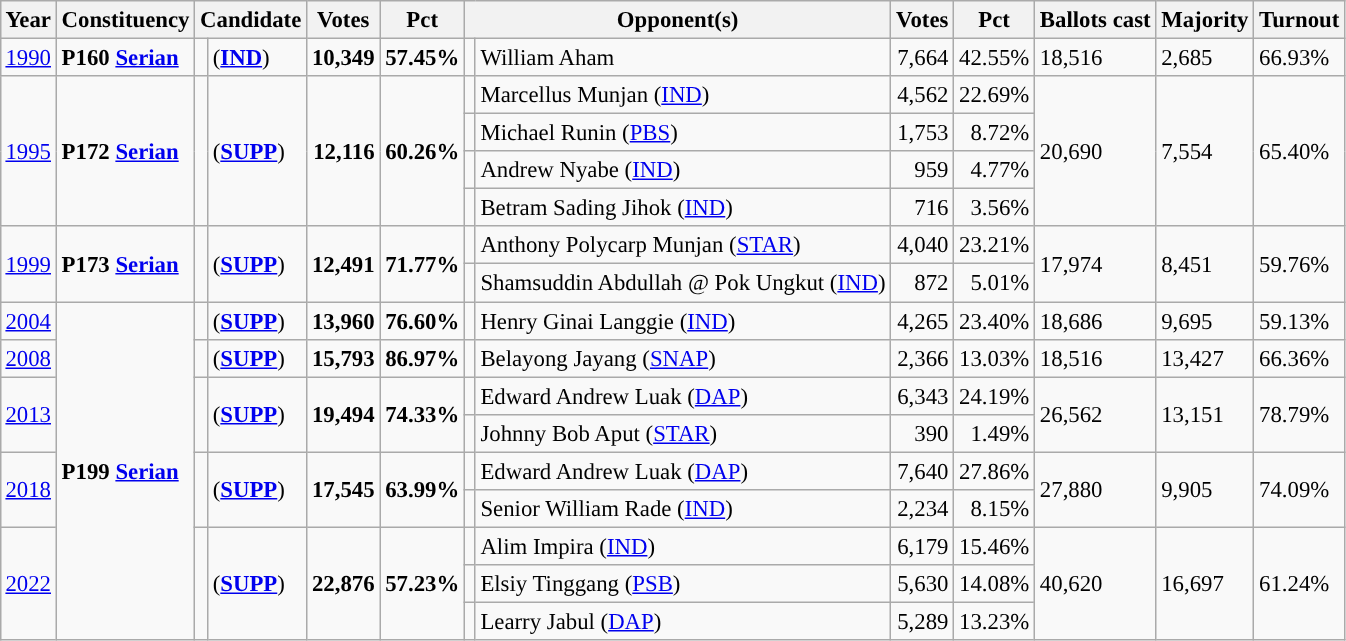<table class="wikitable" style="margin:0.5em ; font-size:95%">
<tr>
<th>Year</th>
<th>Constituency</th>
<th colspan=2>Candidate</th>
<th>Votes</th>
<th>Pct</th>
<th colspan=2>Opponent(s)</th>
<th>Votes</th>
<th>Pct</th>
<th>Ballots cast</th>
<th>Majority</th>
<th>Turnout</th>
</tr>
<tr>
<td><a href='#'>1990</a></td>
<td><strong>P160 <a href='#'>Serian</a></strong></td>
<td></td>
<td> (<a href='#'><strong>IND</strong></a>)</td>
<td align="right"><strong>10,349</strong></td>
<td><strong>57.45%</strong></td>
<td></td>
<td>William Aham</td>
<td align="right">7,664</td>
<td>42.55%</td>
<td>18,516</td>
<td>2,685</td>
<td>66.93%</td>
</tr>
<tr>
<td rowspan="4"><a href='#'>1995</a></td>
<td rowspan="4"><strong>P172 <a href='#'>Serian</a></strong></td>
<td rowspan="4" ></td>
<td rowspan="4"> (<a href='#'><strong>SUPP</strong></a>)</td>
<td rowspan="4" align="right"><strong>12,116</strong></td>
<td rowspan="4"><strong>60.26%</strong></td>
<td></td>
<td>Marcellus Munjan (<a href='#'>IND</a>)</td>
<td align="right">4,562</td>
<td>22.69%</td>
<td rowspan="4">20,690</td>
<td rowspan="4">7,554</td>
<td rowspan="4">65.40%</td>
</tr>
<tr>
<td></td>
<td>Michael Runin (<a href='#'>PBS</a>)</td>
<td align="right">1,753</td>
<td align="right">8.72%</td>
</tr>
<tr>
<td></td>
<td>Andrew Nyabe (<a href='#'>IND</a>)</td>
<td align="right">959</td>
<td align="right">4.77%</td>
</tr>
<tr>
<td></td>
<td>Betram Sading Jihok (<a href='#'>IND</a>)</td>
<td align="right">716</td>
<td align="right">3.56%</td>
</tr>
<tr>
<td rowspan="2"><a href='#'>1999</a></td>
<td rowspan="2"><strong>P173 <a href='#'>Serian</a></strong></td>
<td rowspan="2" ></td>
<td rowspan="2"> (<a href='#'><strong>SUPP</strong></a>)</td>
<td rowspan="2" align="right"><strong>12,491</strong></td>
<td rowspan="2"><strong>71.77%</strong></td>
<td></td>
<td>Anthony Polycarp Munjan (<a href='#'>STAR</a>)</td>
<td align="right">4,040</td>
<td>23.21%</td>
<td rowspan="2">17,974</td>
<td rowspan="2">8,451</td>
<td rowspan="2">59.76%</td>
</tr>
<tr>
<td></td>
<td>Shamsuddin Abdullah @ Pok Ungkut (<a href='#'>IND</a>)</td>
<td align="right">872</td>
<td align="right">5.01%</td>
</tr>
<tr>
<td><a href='#'>2004</a></td>
<td rowspan=9><strong>P199 <a href='#'>Serian</a></strong></td>
<td></td>
<td> (<a href='#'><strong>SUPP</strong></a>)</td>
<td align="right"><strong>13,960</strong></td>
<td><strong>76.60%</strong></td>
<td></td>
<td>Henry Ginai Langgie (<a href='#'>IND</a>)</td>
<td align="right">4,265</td>
<td>23.40%</td>
<td>18,686</td>
<td>9,695</td>
<td>59.13%</td>
</tr>
<tr>
<td><a href='#'>2008</a></td>
<td></td>
<td> (<a href='#'><strong>SUPP</strong></a>)</td>
<td align="right"><strong>15,793</strong></td>
<td><strong>86.97%</strong></td>
<td></td>
<td>Belayong Jayang (<a href='#'>SNAP</a>)</td>
<td align="right">2,366</td>
<td align="right">13.03%</td>
<td>18,516</td>
<td>13,427</td>
<td>66.36%</td>
</tr>
<tr>
<td rowspan="2"><a href='#'>2013</a></td>
<td rowspan="2" ></td>
<td rowspan="2"> (<a href='#'><strong>SUPP</strong></a>)</td>
<td rowspan="2" align="right"><strong>19,494</strong></td>
<td rowspan="2"><strong>74.33%</strong></td>
<td></td>
<td>Edward Andrew Luak (<a href='#'>DAP</a>)</td>
<td align="right">6,343</td>
<td>24.19%</td>
<td rowspan="2">26,562</td>
<td rowspan="2">13,151</td>
<td rowspan="2">78.79%</td>
</tr>
<tr>
<td></td>
<td>Johnny Bob Aput (<a href='#'>STAR</a>)</td>
<td align="right">390</td>
<td align="right">1.49%</td>
</tr>
<tr>
<td rowspan="2"><a href='#'>2018</a></td>
<td rowspan="2" ></td>
<td rowspan="2"> (<a href='#'><strong>SUPP</strong></a>)</td>
<td rowspan="2" align="right"><strong>17,545</strong></td>
<td rowspan="2"><strong>63.99%</strong></td>
<td></td>
<td>Edward Andrew Luak (<a href='#'>DAP</a>)</td>
<td align="right">7,640</td>
<td>27.86%</td>
<td rowspan="2">27,880</td>
<td rowspan="2">9,905</td>
<td rowspan="2">74.09%</td>
</tr>
<tr>
<td></td>
<td>Senior William Rade (<a href='#'>IND</a>)</td>
<td align="right">2,234</td>
<td align="right">8.15%</td>
</tr>
<tr>
<td rowspan="3"><a href='#'>2022</a></td>
<td rowspan="3" ></td>
<td rowspan="3"> (<a href='#'><strong>SUPP</strong></a>)</td>
<td rowspan="3" align="right"><strong>22,876</strong></td>
<td rowspan="3"><strong>57.23%</strong></td>
<td></td>
<td>Alim Impira (<a href='#'>IND</a>)</td>
<td align="right">6,179</td>
<td>15.46%</td>
<td rowspan="3">40,620</td>
<td rowspan="3">16,697</td>
<td rowspan="3">61.24%</td>
</tr>
<tr>
<td style="background-color:"></td>
<td>Elsiy Tinggang	(<a href='#'>PSB</a>)</td>
<td style="text-align:right;">5,630</td>
<td>14.08%</td>
</tr>
<tr>
<td></td>
<td>Learry Jabul (<a href='#'>DAP</a>)</td>
<td align="right">5,289</td>
<td>13.23%</td>
</tr>
</table>
